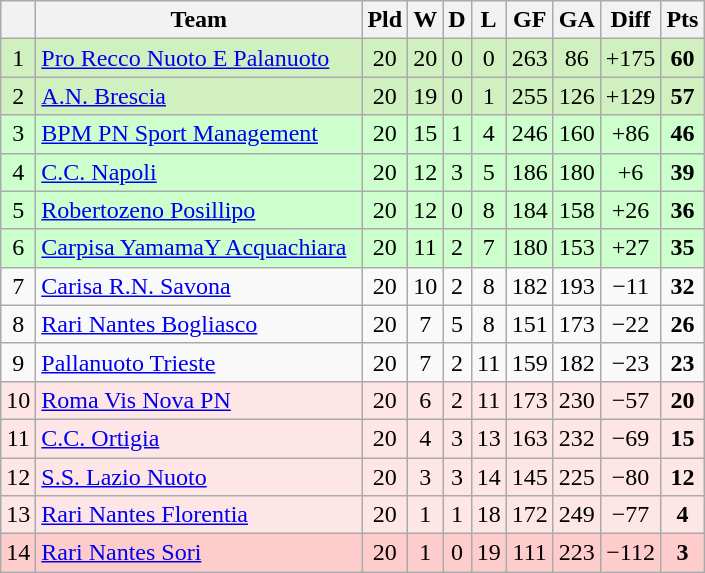<table class="wikitable sortable" style="text-align:center">
<tr>
<th></th>
<th width="210">Team</th>
<th>Pld</th>
<th>W</th>
<th>D</th>
<th>L</th>
<th>GF</th>
<th>GA</th>
<th>Diff</th>
<th>Pts</th>
</tr>
<tr style="background: #D0F0C0;">
<td>1</td>
<td align=left> <a href='#'>Pro Recco Nuoto E Palanuoto</a></td>
<td>20</td>
<td>20</td>
<td>0</td>
<td>0</td>
<td>263</td>
<td>86</td>
<td>+175</td>
<td><strong>60</strong></td>
</tr>
<tr style="background: #D0F0C0;">
<td>2</td>
<td align=left> <a href='#'>A.N. Brescia</a></td>
<td>20</td>
<td>19</td>
<td>0</td>
<td>1</td>
<td>255</td>
<td>126</td>
<td>+129</td>
<td><strong>57</strong></td>
</tr>
<tr style="background: #CCFFCC;">
<td>3</td>
<td align=left> <a href='#'>BPM PN Sport Management</a></td>
<td>20</td>
<td>15</td>
<td>1</td>
<td>4</td>
<td>246</td>
<td>160</td>
<td>+86</td>
<td><strong>46</strong></td>
</tr>
<tr style="background: #CCFFCC;">
<td>4</td>
<td align=left> <a href='#'>C.C. Napoli</a></td>
<td>20</td>
<td>12</td>
<td>3</td>
<td>5</td>
<td>186</td>
<td>180</td>
<td>+6</td>
<td><strong>39</strong></td>
</tr>
<tr style="background: #CCFFCC;">
<td>5</td>
<td align=left> <a href='#'>Robertozeno Posillipo</a></td>
<td>20</td>
<td>12</td>
<td>0</td>
<td>8</td>
<td>184</td>
<td>158</td>
<td>+26</td>
<td><strong>36</strong></td>
</tr>
<tr style="background: #CCFFCC;">
<td>6</td>
<td align=left> <a href='#'>Carpisa YamamaY Acquachiara</a></td>
<td>20</td>
<td>11</td>
<td>2</td>
<td>7</td>
<td>180</td>
<td>153</td>
<td>+27</td>
<td><strong>35</strong></td>
</tr>
<tr>
<td>7</td>
<td align=left> <a href='#'>Carisa R.N. Savona</a></td>
<td>20</td>
<td>10</td>
<td>2</td>
<td>8</td>
<td>182</td>
<td>193</td>
<td>−11</td>
<td><strong>32</strong></td>
</tr>
<tr>
<td>8</td>
<td align=left> <a href='#'>Rari Nantes Bogliasco</a></td>
<td>20</td>
<td>7</td>
<td>5</td>
<td>8</td>
<td>151</td>
<td>173</td>
<td>−22</td>
<td><strong>26</strong></td>
</tr>
<tr>
<td>9</td>
<td align=left> <a href='#'>Pallanuoto Trieste</a></td>
<td>20</td>
<td>7</td>
<td>2</td>
<td>11</td>
<td>159</td>
<td>182</td>
<td>−23</td>
<td><strong>23</strong></td>
</tr>
<tr style="background: #FFE6E6;">
<td>10</td>
<td align=left> <a href='#'>Roma Vis Nova PN</a></td>
<td>20</td>
<td>6</td>
<td>2</td>
<td>11</td>
<td>173</td>
<td>230</td>
<td>−57</td>
<td><strong>20</strong></td>
</tr>
<tr style="background: #FFE6E6;">
<td>11</td>
<td align=left> <a href='#'>C.C. Ortigia</a></td>
<td>20</td>
<td>4</td>
<td>3</td>
<td>13</td>
<td>163</td>
<td>232</td>
<td>−69</td>
<td><strong>15</strong></td>
</tr>
<tr style="background: #FFE6E6;">
<td>12</td>
<td align=left> <a href='#'>S.S. Lazio Nuoto</a></td>
<td>20</td>
<td>3</td>
<td>3</td>
<td>14</td>
<td>145</td>
<td>225</td>
<td>−80</td>
<td><strong>12</strong></td>
</tr>
<tr style="background: #FFE6E6;">
<td>13</td>
<td align=left> <a href='#'>Rari Nantes Florentia</a></td>
<td>20</td>
<td>1</td>
<td>1</td>
<td>18</td>
<td>172</td>
<td>249</td>
<td>−77</td>
<td><strong>4</strong></td>
</tr>
<tr style="background: #FFCCCC;">
<td>14</td>
<td align=left> <a href='#'>Rari Nantes Sori</a></td>
<td>20</td>
<td>1</td>
<td>0</td>
<td>19</td>
<td>111</td>
<td>223</td>
<td>−112</td>
<td><strong>3</strong></td>
</tr>
</table>
